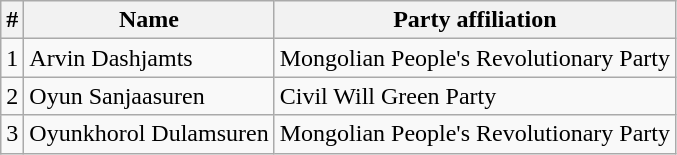<table class="wikitable">
<tr>
<th>#</th>
<th>Name</th>
<th>Party affiliation</th>
</tr>
<tr>
<td>1</td>
<td>Arvin Dashjamts</td>
<td>Mongolian People's Revolutionary Party</td>
</tr>
<tr>
<td>2</td>
<td>Oyun Sanjaasuren</td>
<td>Civil Will Green Party</td>
</tr>
<tr>
<td>3</td>
<td>Oyunkhorol Dulamsuren</td>
<td>Mongolian People's Revolutionary Party</td>
</tr>
</table>
